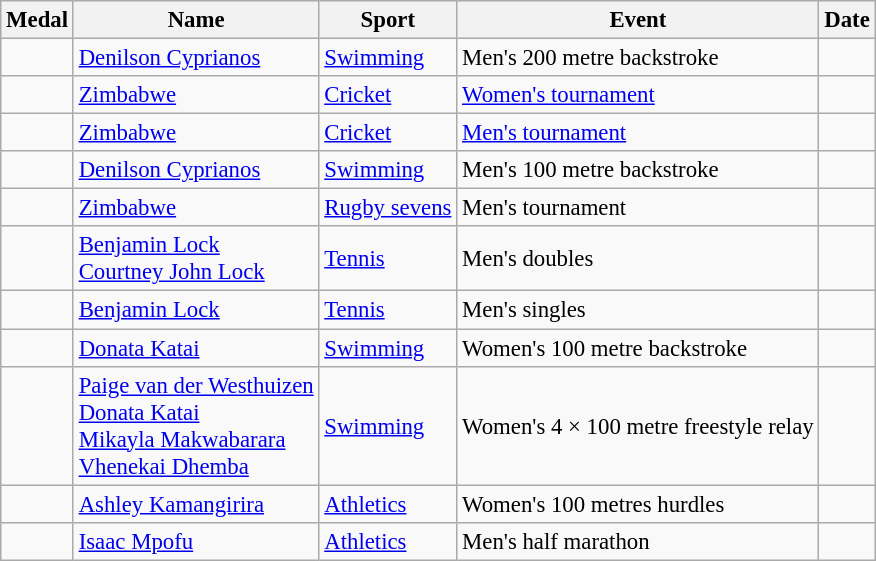<table class="wikitable sortable" style="font-size:95%">
<tr>
<th>Medal</th>
<th>Name</th>
<th>Sport</th>
<th>Event</th>
<th>Date</th>
</tr>
<tr>
<td></td>
<td><a href='#'>Denilson Cyprianos</a></td>
<td><a href='#'>Swimming</a></td>
<td>Men's 200 metre backstroke</td>
<td></td>
</tr>
<tr>
<td></td>
<td><a href='#'>Zimbabwe</a></td>
<td><a href='#'>Cricket</a></td>
<td><a href='#'>Women's tournament</a></td>
<td></td>
</tr>
<tr>
<td></td>
<td><a href='#'>Zimbabwe</a></td>
<td><a href='#'>Cricket</a></td>
<td><a href='#'>Men's tournament</a></td>
<td></td>
</tr>
<tr>
<td></td>
<td><a href='#'>Denilson Cyprianos</a></td>
<td><a href='#'>Swimming</a></td>
<td>Men's 100 metre backstroke</td>
<td></td>
</tr>
<tr>
<td></td>
<td><a href='#'>Zimbabwe</a></td>
<td><a href='#'>Rugby sevens</a></td>
<td>Men's tournament</td>
<td></td>
</tr>
<tr>
<td></td>
<td><a href='#'>Benjamin Lock</a><br><a href='#'>Courtney John Lock</a></td>
<td><a href='#'>Tennis</a></td>
<td>Men's doubles</td>
<td></td>
</tr>
<tr>
<td></td>
<td><a href='#'>Benjamin Lock</a></td>
<td><a href='#'>Tennis</a></td>
<td>Men's singles</td>
<td></td>
</tr>
<tr>
<td></td>
<td><a href='#'>Donata Katai</a></td>
<td><a href='#'>Swimming</a></td>
<td>Women's 100 metre backstroke</td>
<td></td>
</tr>
<tr>
<td></td>
<td><a href='#'>Paige van der Westhuizen</a><br><a href='#'>Donata Katai</a><br><a href='#'>Mikayla Makwabarara</a><br><a href='#'>Vhenekai Dhemba</a></td>
<td><a href='#'>Swimming</a></td>
<td>Women's 4 × 100 metre freestyle relay</td>
<td></td>
</tr>
<tr>
<td></td>
<td><a href='#'>Ashley Kamangirira</a></td>
<td><a href='#'>Athletics</a></td>
<td>Women's 100 metres hurdles</td>
<td></td>
</tr>
<tr>
<td></td>
<td><a href='#'>Isaac Mpofu</a></td>
<td><a href='#'>Athletics</a></td>
<td>Men's half marathon</td>
<td></td>
</tr>
</table>
